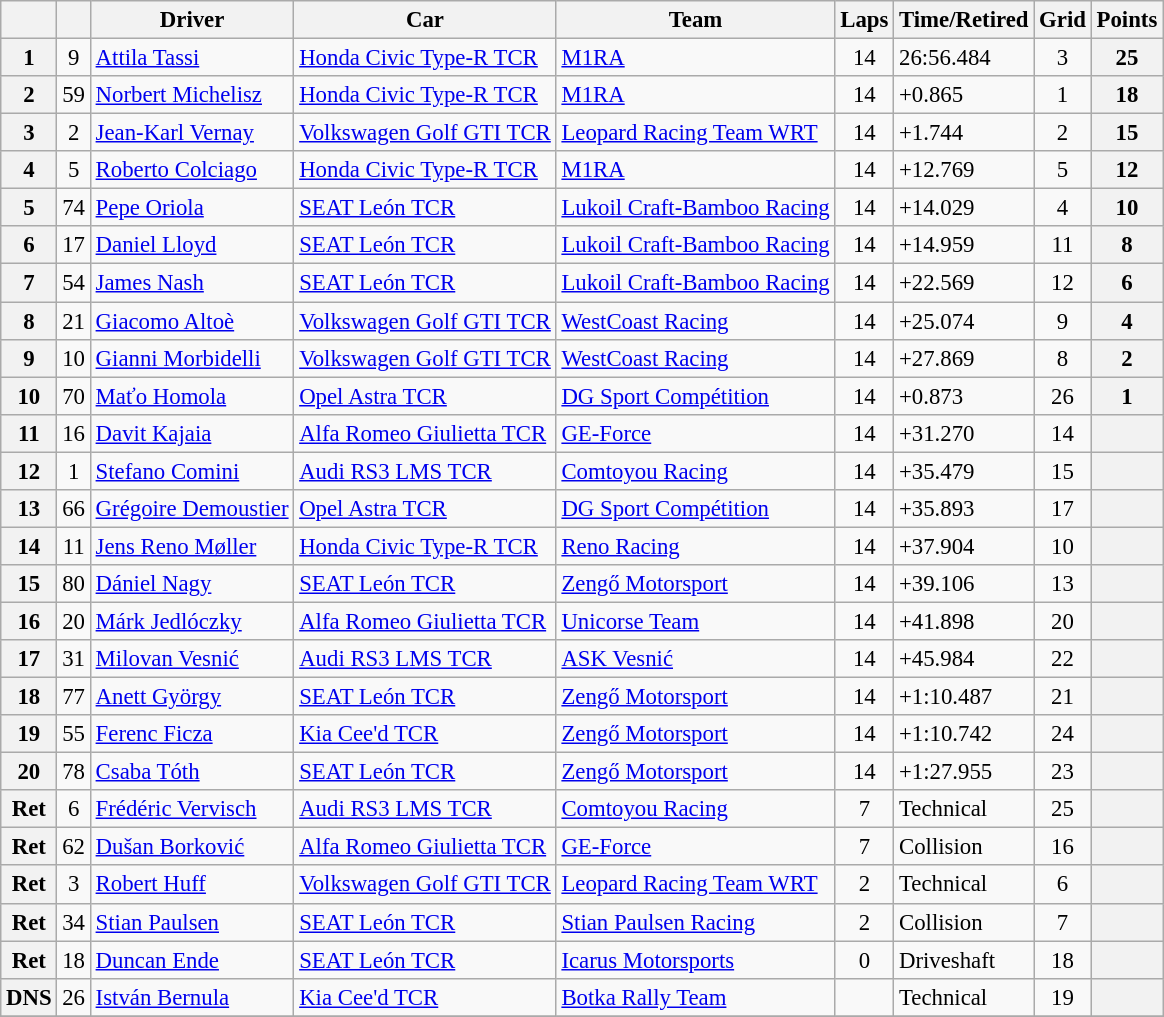<table class="wikitable sortable" style="font-size:95%">
<tr>
<th></th>
<th></th>
<th>Driver</th>
<th>Car</th>
<th>Team</th>
<th>Laps</th>
<th>Time/Retired</th>
<th>Grid</th>
<th>Points</th>
</tr>
<tr>
<th>1</th>
<td align=center>9</td>
<td> <a href='#'>Attila Tassi</a></td>
<td><a href='#'>Honda Civic Type-R TCR</a></td>
<td> <a href='#'>M1RA</a></td>
<td align=center>14</td>
<td>26:56.484</td>
<td align=center>3</td>
<th>25</th>
</tr>
<tr>
<th>2</th>
<td align=center>59</td>
<td> <a href='#'>Norbert Michelisz</a></td>
<td><a href='#'>Honda Civic Type-R TCR</a></td>
<td> <a href='#'>M1RA</a></td>
<td align=center>14</td>
<td>+0.865</td>
<td align=center>1</td>
<th>18</th>
</tr>
<tr>
<th>3</th>
<td align=center>2</td>
<td> <a href='#'>Jean-Karl Vernay</a></td>
<td><a href='#'>Volkswagen Golf GTI TCR</a></td>
<td> <a href='#'>Leopard Racing Team WRT</a></td>
<td align=center>14</td>
<td>+1.744</td>
<td align=center>2</td>
<th>15</th>
</tr>
<tr>
<th>4</th>
<td align=center>5</td>
<td> <a href='#'>Roberto Colciago</a></td>
<td><a href='#'>Honda Civic Type-R TCR</a></td>
<td> <a href='#'>M1RA</a></td>
<td align=center>14</td>
<td>+12.769</td>
<td align=center>5</td>
<th>12</th>
</tr>
<tr>
<th>5</th>
<td align=center>74</td>
<td> <a href='#'>Pepe Oriola</a></td>
<td><a href='#'>SEAT León TCR</a></td>
<td> <a href='#'>Lukoil Craft-Bamboo Racing</a></td>
<td align=center>14</td>
<td>+14.029</td>
<td align=center>4</td>
<th>10</th>
</tr>
<tr>
<th>6</th>
<td align=center>17</td>
<td> <a href='#'>Daniel Lloyd</a></td>
<td><a href='#'>SEAT León TCR</a></td>
<td> <a href='#'>Lukoil Craft-Bamboo Racing</a></td>
<td align=center>14</td>
<td>+14.959</td>
<td align=center>11</td>
<th>8</th>
</tr>
<tr>
<th>7</th>
<td align=center>54</td>
<td> <a href='#'>James Nash</a></td>
<td><a href='#'>SEAT León TCR</a></td>
<td> <a href='#'>Lukoil Craft-Bamboo Racing</a></td>
<td align=center>14</td>
<td>+22.569</td>
<td align=center>12</td>
<th>6</th>
</tr>
<tr>
<th>8</th>
<td align=center>21</td>
<td> <a href='#'>Giacomo Altoè</a></td>
<td><a href='#'>Volkswagen Golf GTI TCR</a></td>
<td> <a href='#'>WestCoast Racing</a></td>
<td align=center>14</td>
<td>+25.074</td>
<td align=center>9</td>
<th>4</th>
</tr>
<tr>
<th>9</th>
<td align=center>10</td>
<td> <a href='#'>Gianni Morbidelli</a></td>
<td><a href='#'>Volkswagen Golf GTI TCR</a></td>
<td> <a href='#'>WestCoast Racing</a></td>
<td align=center>14</td>
<td>+27.869</td>
<td align=center>8</td>
<th>2</th>
</tr>
<tr>
<th>10</th>
<td align=center>70</td>
<td> <a href='#'>Maťo Homola</a></td>
<td><a href='#'>Opel Astra TCR</a></td>
<td> <a href='#'>DG Sport Compétition</a></td>
<td align=center>14</td>
<td>+0.873</td>
<td align=center>26</td>
<th>1</th>
</tr>
<tr>
<th>11</th>
<td align=center>16</td>
<td> <a href='#'>Davit Kajaia</a></td>
<td><a href='#'>Alfa Romeo Giulietta TCR</a></td>
<td> <a href='#'>GE-Force</a></td>
<td align=center>14</td>
<td>+31.270</td>
<td align=center>14</td>
<th></th>
</tr>
<tr>
<th>12</th>
<td align=center>1</td>
<td> <a href='#'>Stefano Comini</a></td>
<td><a href='#'>Audi RS3 LMS TCR</a></td>
<td> <a href='#'>Comtoyou Racing</a></td>
<td align=center>14</td>
<td>+35.479</td>
<td align=center>15</td>
<th></th>
</tr>
<tr>
<th>13</th>
<td align=center>66</td>
<td> <a href='#'>Grégoire Demoustier</a></td>
<td><a href='#'>Opel Astra TCR</a></td>
<td> <a href='#'>DG Sport Compétition</a></td>
<td align=center>14</td>
<td>+35.893</td>
<td align=center>17</td>
<th></th>
</tr>
<tr>
<th>14</th>
<td align=center>11</td>
<td> <a href='#'>Jens Reno Møller</a></td>
<td><a href='#'>Honda Civic Type-R TCR</a></td>
<td> <a href='#'>Reno Racing</a></td>
<td align=center>14</td>
<td>+37.904</td>
<td align=center>10</td>
<th></th>
</tr>
<tr>
<th>15</th>
<td align=center>80</td>
<td> <a href='#'>Dániel Nagy</a></td>
<td><a href='#'>SEAT León TCR</a></td>
<td> <a href='#'>Zengő Motorsport</a></td>
<td align=center>14</td>
<td>+39.106</td>
<td align=center>13</td>
<th></th>
</tr>
<tr>
<th>16</th>
<td align=center>20</td>
<td> <a href='#'>Márk Jedlóczky</a></td>
<td><a href='#'>Alfa Romeo Giulietta TCR</a></td>
<td> <a href='#'>Unicorse Team</a></td>
<td align=center>14</td>
<td>+41.898</td>
<td align=center>20</td>
<th></th>
</tr>
<tr>
<th>17</th>
<td align=center>31</td>
<td> <a href='#'>Milovan Vesnić</a></td>
<td><a href='#'>Audi RS3 LMS TCR</a></td>
<td> <a href='#'>ASK Vesnić</a></td>
<td align=center>14</td>
<td>+45.984</td>
<td align=center>22</td>
<th></th>
</tr>
<tr>
<th>18</th>
<td align=center>77</td>
<td> <a href='#'>Anett György</a></td>
<td><a href='#'>SEAT León TCR</a></td>
<td> <a href='#'>Zengő Motorsport</a></td>
<td align=center>14</td>
<td>+1:10.487</td>
<td align=center>21</td>
<th></th>
</tr>
<tr>
<th>19</th>
<td align=center>55</td>
<td> <a href='#'>Ferenc Ficza</a></td>
<td><a href='#'>Kia Cee'd TCR</a></td>
<td> <a href='#'>Zengő Motorsport</a></td>
<td align=center>14</td>
<td>+1:10.742</td>
<td align=center>24</td>
<th></th>
</tr>
<tr>
<th>20</th>
<td align=center>78</td>
<td> <a href='#'>Csaba Tóth</a></td>
<td><a href='#'>SEAT León TCR</a></td>
<td> <a href='#'>Zengő Motorsport</a></td>
<td align=center>14</td>
<td>+1:27.955</td>
<td align=center>23</td>
<th></th>
</tr>
<tr>
<th>Ret</th>
<td align=center>6</td>
<td> <a href='#'>Frédéric Vervisch</a></td>
<td><a href='#'>Audi RS3 LMS TCR</a></td>
<td> <a href='#'>Comtoyou Racing</a></td>
<td align=center>7</td>
<td>Technical</td>
<td align=center>25</td>
<th></th>
</tr>
<tr>
<th>Ret</th>
<td align=center>62</td>
<td> <a href='#'>Dušan Borković</a></td>
<td><a href='#'>Alfa Romeo Giulietta TCR</a></td>
<td> <a href='#'>GE-Force</a></td>
<td align=center>7</td>
<td>Collision</td>
<td align=center>16</td>
<th></th>
</tr>
<tr>
<th>Ret</th>
<td align=center>3</td>
<td> <a href='#'>Robert Huff</a></td>
<td><a href='#'>Volkswagen Golf GTI TCR</a></td>
<td> <a href='#'>Leopard Racing Team WRT</a></td>
<td align=center>2</td>
<td>Technical</td>
<td align=center>6</td>
<th></th>
</tr>
<tr>
<th>Ret</th>
<td align=center>34</td>
<td> <a href='#'>Stian Paulsen</a></td>
<td><a href='#'>SEAT León TCR</a></td>
<td> <a href='#'>Stian Paulsen Racing</a></td>
<td align=center>2</td>
<td>Collision</td>
<td align=center>7</td>
<th></th>
</tr>
<tr>
<th>Ret</th>
<td align=center>18</td>
<td> <a href='#'>Duncan Ende</a></td>
<td><a href='#'>SEAT León TCR</a></td>
<td> <a href='#'>Icarus Motorsports</a></td>
<td align=center>0</td>
<td>Driveshaft</td>
<td align=center>18</td>
<th></th>
</tr>
<tr>
<th>DNS</th>
<td align=center>26</td>
<td> <a href='#'>István Bernula</a></td>
<td><a href='#'>Kia Cee'd TCR</a></td>
<td> <a href='#'>Botka Rally Team</a></td>
<td align=center></td>
<td>Technical</td>
<td align=center>19</td>
<th></th>
</tr>
<tr>
</tr>
</table>
